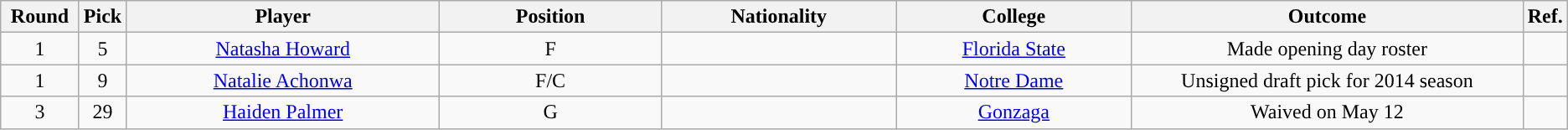<table class="wikitable sortable" style="text-align: center">
<tr>
<th width="5%">Round</th>
<th width="3%">Pick</th>
<th width="20%">Player</th>
<th width="4">Position</th>
<th width="15%">Nationality</th>
<th width="15%">College</th>
<th width="25%">Outcome</th>
<th width="1%">Ref.</th>
</tr>
<tr>
<td>1</td>
<td>5</td>
<td><a href='#'>Natasha Howard</a></td>
<td>F</td>
<td></td>
<td><a href='#'>Florida State</a></td>
<td>Made opening day roster</td>
<td></td>
</tr>
<tr>
<td>1</td>
<td>9</td>
<td><a href='#'>Natalie Achonwa</a></td>
<td>F/C</td>
<td></td>
<td><a href='#'>Notre Dame</a></td>
<td>Unsigned draft pick for 2014 season</td>
<td></td>
</tr>
<tr>
<td>3</td>
<td>29</td>
<td><a href='#'>Haiden Palmer</a></td>
<td>G</td>
<td></td>
<td><a href='#'>Gonzaga</a></td>
<td>Waived on May 12</td>
<td></td>
</tr>
</table>
